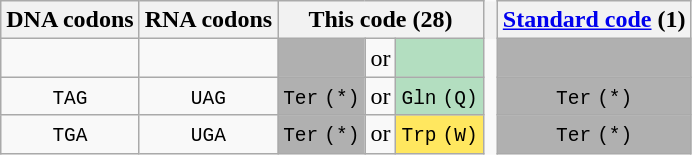<table class="wikitable" style="border: none; text-align: center;">
<tr>
<th>DNA codons</th>
<th>RNA codons</th>
<th colspan="3">This code (28)</th>
<th style="border: none; width: 2px;"></th>
<th><a href='#'>Standard code</a> (1)</th>
</tr>
<tr>
<td></td>
<td></td>
<td style="background-color:#B0B0B0;"></td>
<td>or</td>
<td style="background-color:#b3dec0;"></td>
<td style="border: none; width: 2px;"></td>
<td style="background-color:#B0B0B0;"></td>
</tr>
<tr>
<td><code>TAG</code></td>
<td><code>UAG</code></td>
<td style="background-color:#B0B0B0;"><code>Ter</code> <code>(*)</code></td>
<td>or</td>
<td style="background-color:#b3dec0;"><code>Gln</code> <code>(Q)</code></td>
<td style="border: none; width: 2px;"></td>
<td style="background-color:#B0B0B0;"><code>Ter</code> <code>(*)</code></td>
</tr>
<tr>
<td><code>TGA</code></td>
<td><code>UGA</code></td>
<td style="background-color:#B0B0B0;"><code>Ter</code> <code>(*)</code></td>
<td>or</td>
<td style="background-color:#ffe75f;"><code>Trp</code> <code>(W)</code></td>
<td style="border: none; width: 2px;"></td>
<td style="background-color:#B0B0B0;"><code>Ter</code> <code>(*)</code></td>
</tr>
</table>
